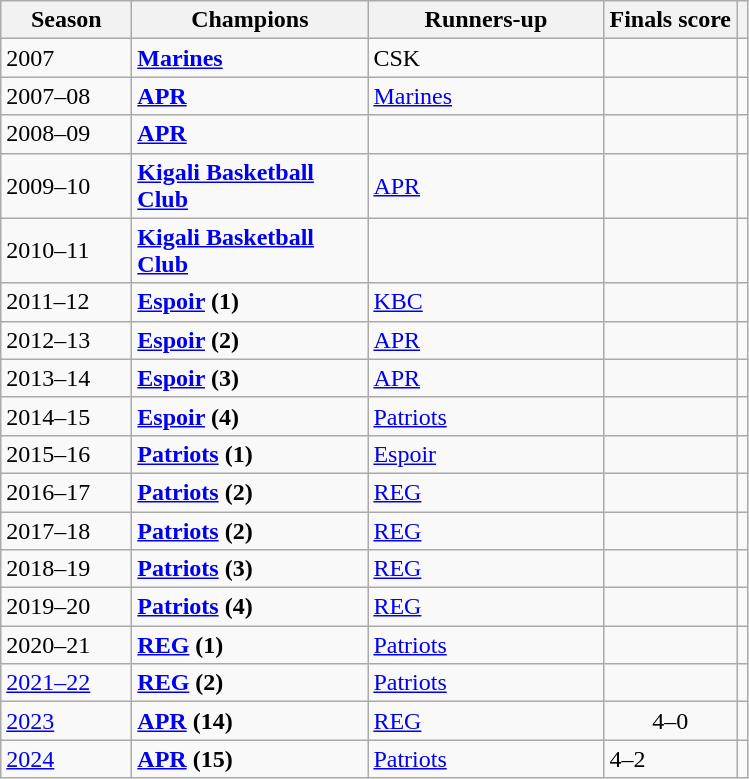<table class="wikitable" style="text-align:left">
<tr>
<th scope="col" width=80>Season</th>
<th scope="col" width=150>Champions</th>
<th scope="col"width=150>Runners-up</th>
<th scope="col">Finals score</th>
<th></th>
</tr>
<tr>
<td>2007</td>
<td><a href='#'><strong>Marines</strong></a></td>
<td>CSK</td>
<td align="center"></td>
</tr>
<tr>
<td>2007–08</td>
<td><strong><a href='#'>APR</a></strong></td>
<td><a href='#'>Marines</a></td>
<td></td>
<td align="center"></td>
</tr>
<tr>
<td>2008–09</td>
<td><strong><a href='#'>APR</a></strong></td>
<td></td>
<td></td>
<td align="center"></td>
</tr>
<tr>
<td>2009–10</td>
<td><strong><a href='#'>Kigali Basketball Club</a></strong></td>
<td><a href='#'>APR</a></td>
<td></td>
<td></td>
</tr>
<tr>
<td>2010–11</td>
<td><strong><a href='#'>Kigali Basketball Club</a></strong></td>
<td></td>
<td></td>
<td align="center"></td>
</tr>
<tr>
<td>2011–12</td>
<td><strong><a href='#'>Espoir</a> (1)</strong></td>
<td><a href='#'>KBC</a></td>
<td></td>
<td></td>
</tr>
<tr>
<td>2012–13</td>
<td><strong><a href='#'>Espoir</a> (2)</strong></td>
<td><a href='#'>APR</a></td>
<td></td>
<td align="center"></td>
</tr>
<tr>
<td>2013–14</td>
<td><strong><a href='#'>Espoir</a> (3)</strong></td>
<td><a href='#'>APR</a></td>
<td></td>
<td align="center"></td>
</tr>
<tr>
<td>2014–15</td>
<td><strong><a href='#'>Espoir</a> (4)</strong></td>
<td><a href='#'>Patriots</a></td>
<td></td>
<td align="center"></td>
</tr>
<tr>
<td>2015–16</td>
<td><strong><a href='#'>Patriots</a> (1)</strong></td>
<td><a href='#'>Espoir</a></td>
<td></td>
<td align="center"></td>
</tr>
<tr>
<td>2016–17</td>
<td><strong><a href='#'>Patriots</a> (2)</strong></td>
<td><a href='#'>REG</a></td>
<td></td>
<td align="center"></td>
</tr>
<tr>
<td>2017–18</td>
<td><strong><a href='#'>Patriots</a> (2)</strong></td>
<td><a href='#'>REG</a></td>
<td></td>
<td align="center"></td>
</tr>
<tr>
<td>2018–19</td>
<td><strong><a href='#'>Patriots</a> (3)</strong></td>
<td><a href='#'>REG</a></td>
<td></td>
<td align="center"></td>
</tr>
<tr>
<td>2019–20</td>
<td><strong><a href='#'>Patriots</a> (4)</strong></td>
<td><a href='#'>REG</a></td>
<td></td>
<td align=center></td>
</tr>
<tr>
<td>2020–21</td>
<td><strong><a href='#'>REG</a> (1)</strong></td>
<td><a href='#'>Patriots</a></td>
<td></td>
<td align=center></td>
</tr>
<tr>
<td><a href='#'>2021–22</a></td>
<td><strong><a href='#'>REG</a> (2)</strong></td>
<td><a href='#'>Patriots</a></td>
<td></td>
<td align="center"></td>
</tr>
<tr>
<td><a href='#'>2023</a></td>
<td><strong><a href='#'>APR</a> (14)</strong></td>
<td><a href='#'>REG</a></td>
<td align="center">4–0</td>
<td align="center"></td>
</tr>
<tr>
<td><a href='#'>2024</a></td>
<td><strong><a href='#'>APR</a> (15)</strong></td>
<td><a href='#'>Patriots</a></td>
<td>4–2</td>
<td></td>
</tr>
</table>
